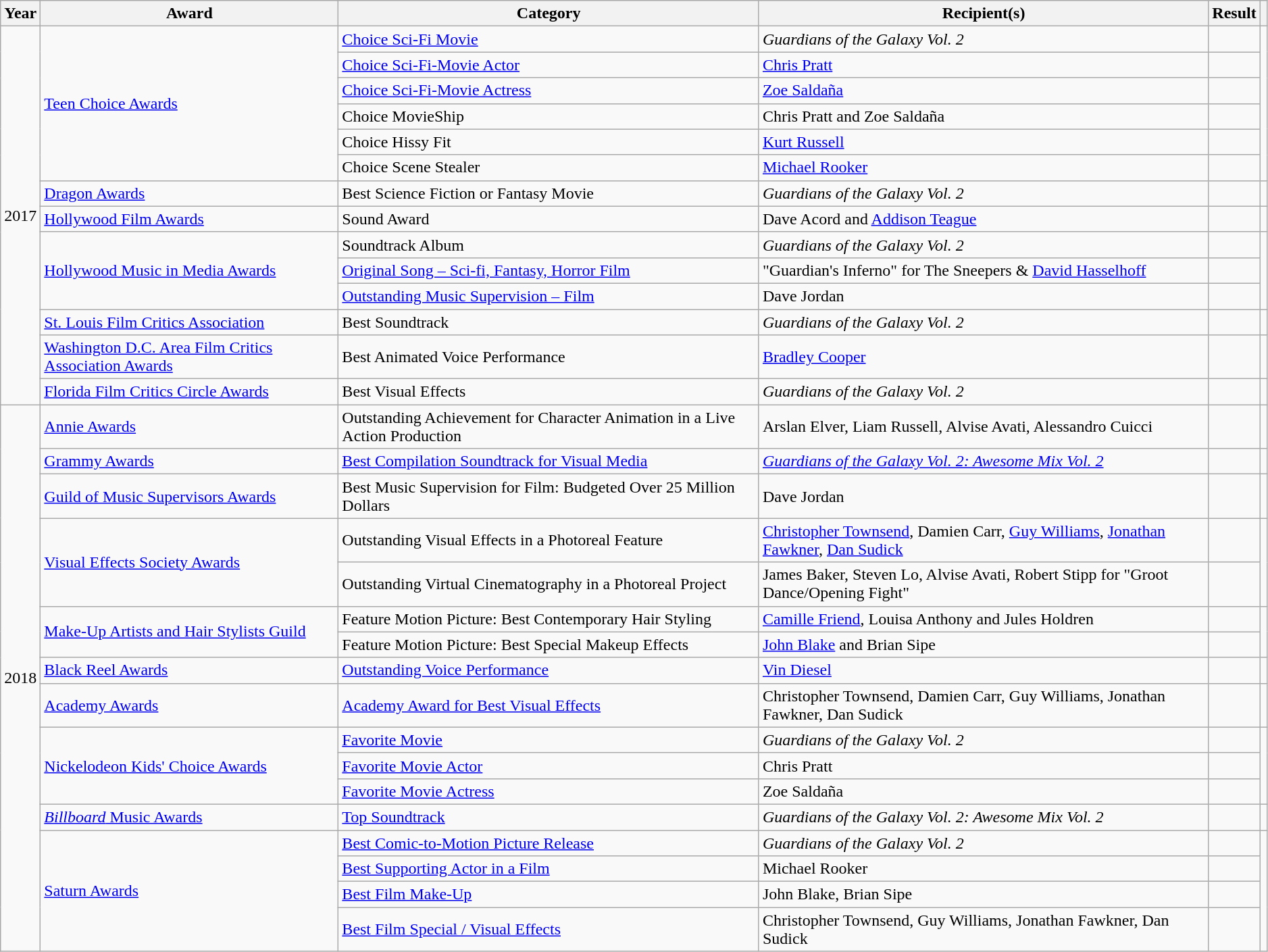<table class="wikitable sortable" style="width: 99%;">
<tr>
<th scope="col">Year</th>
<th scope="col">Award</th>
<th scope="col">Category</th>
<th scope="col">Recipient(s)</th>
<th scope="col">Result</th>
<th scope="col" class="unsortable"></th>
</tr>
<tr>
<td rowspan="14">2017</td>
<td rowspan="6"><a href='#'>Teen Choice Awards</a></td>
<td><a href='#'>Choice Sci-Fi Movie</a></td>
<td><em>Guardians of the Galaxy Vol. 2</em></td>
<td></td>
<td rowspan="6" style="text-align:center;"></td>
</tr>
<tr>
<td><a href='#'>Choice Sci-Fi-Movie Actor</a></td>
<td><a href='#'>Chris Pratt</a></td>
<td></td>
</tr>
<tr>
<td><a href='#'>Choice Sci-Fi-Movie Actress</a></td>
<td><a href='#'>Zoe Saldaña</a></td>
<td></td>
</tr>
<tr>
<td>Choice MovieShip</td>
<td>Chris Pratt and Zoe Saldaña</td>
<td></td>
</tr>
<tr>
<td>Choice Hissy Fit</td>
<td><a href='#'>Kurt Russell</a></td>
<td></td>
</tr>
<tr>
<td>Choice Scene Stealer</td>
<td><a href='#'>Michael Rooker</a></td>
<td></td>
</tr>
<tr>
<td><a href='#'>Dragon Awards</a></td>
<td>Best Science Fiction or Fantasy Movie</td>
<td><em>Guardians of the Galaxy Vol. 2</em></td>
<td></td>
<td style="text-align:center;"></td>
</tr>
<tr>
<td><a href='#'>Hollywood Film Awards</a></td>
<td>Sound Award</td>
<td>Dave Acord and <a href='#'>Addison Teague</a></td>
<td></td>
<td style="text-align:center;"></td>
</tr>
<tr>
<td rowspan="3"><a href='#'>Hollywood Music in Media Awards</a></td>
<td>Soundtrack Album</td>
<td><em>Guardians of the Galaxy Vol. 2</em></td>
<td></td>
<td rowspan="3" style="text-align:center;"></td>
</tr>
<tr>
<td><a href='#'>Original Song – Sci-fi, Fantasy, Horror Film</a></td>
<td>"Guardian's Inferno" for The Sneepers & <a href='#'>David Hasselhoff</a></td>
<td></td>
</tr>
<tr>
<td><a href='#'>Outstanding Music Supervision – Film</a></td>
<td>Dave Jordan</td>
<td></td>
</tr>
<tr>
<td><a href='#'>St. Louis Film Critics Association</a></td>
<td>Best Soundtrack</td>
<td><em>Guardians of the Galaxy Vol. 2</em></td>
<td></td>
<td style="text-align:center;"></td>
</tr>
<tr>
<td><a href='#'>Washington D.C. Area Film Critics Association Awards</a></td>
<td>Best Animated Voice Performance</td>
<td><a href='#'>Bradley Cooper</a></td>
<td></td>
<td style="text-align:center;"></td>
</tr>
<tr>
<td><a href='#'>Florida Film Critics Circle Awards</a></td>
<td>Best Visual Effects</td>
<td><em>Guardians of the Galaxy Vol. 2</em></td>
<td></td>
<td style="text-align:center;"></td>
</tr>
<tr>
<td rowspan="17">2018</td>
<td><a href='#'>Annie Awards</a></td>
<td>Outstanding Achievement for Character Animation in a Live Action Production</td>
<td>Arslan Elver, Liam Russell, Alvise Avati, Alessandro Cuicci</td>
<td></td>
<td style="text-align:center;"></td>
</tr>
<tr>
<td><a href='#'>Grammy Awards</a></td>
<td><a href='#'>Best Compilation Soundtrack for Visual Media</a></td>
<td><em><a href='#'>Guardians of the Galaxy Vol. 2: Awesome Mix Vol. 2</a></em></td>
<td></td>
<td style="text-align:center;"></td>
</tr>
<tr>
<td><a href='#'>Guild of Music Supervisors Awards</a></td>
<td>Best Music Supervision for Film: Budgeted Over 25 Million Dollars</td>
<td>Dave Jordan</td>
<td></td>
<td style="text-align:center;"></td>
</tr>
<tr>
<td rowspan="2"><a href='#'>Visual Effects Society Awards</a></td>
<td>Outstanding Visual Effects in a Photoreal Feature</td>
<td><a href='#'>Christopher Townsend</a>, Damien Carr, <a href='#'>Guy Williams</a>, <a href='#'>Jonathan Fawkner</a>, <a href='#'>Dan Sudick</a></td>
<td></td>
<td rowspan="2" style="text-align:center;"></td>
</tr>
<tr>
<td>Outstanding Virtual Cinematography in a Photoreal Project</td>
<td>James Baker, Steven Lo, Alvise Avati, Robert Stipp for "Groot Dance/Opening Fight"</td>
<td></td>
</tr>
<tr>
<td rowspan="2"><a href='#'>Make-Up Artists and Hair Stylists Guild</a></td>
<td>Feature Motion Picture: Best Contemporary Hair Styling</td>
<td><a href='#'>Camille Friend</a>, Louisa Anthony and Jules Holdren</td>
<td></td>
<td rowspan="2" style="text-align:center;"></td>
</tr>
<tr>
<td>Feature Motion Picture: Best Special Makeup Effects</td>
<td><a href='#'>John Blake</a> and Brian Sipe</td>
<td></td>
</tr>
<tr>
<td><a href='#'>Black Reel Awards</a></td>
<td><a href='#'>Outstanding Voice Performance</a></td>
<td><a href='#'>Vin Diesel</a></td>
<td></td>
<td style="text-align:center;"></td>
</tr>
<tr>
<td><a href='#'>Academy Awards</a></td>
<td><a href='#'>Academy Award for Best Visual Effects</a></td>
<td>Christopher Townsend, Damien Carr, Guy Williams, Jonathan Fawkner, Dan Sudick</td>
<td></td>
<td style="text-align:center;"></td>
</tr>
<tr>
<td rowspan="3"><a href='#'>Nickelodeon Kids' Choice Awards</a></td>
<td><a href='#'>Favorite Movie</a></td>
<td><em>Guardians of the Galaxy Vol. 2</em></td>
<td></td>
<td rowspan="3" style="text-align:center;"></td>
</tr>
<tr>
<td><a href='#'>Favorite Movie Actor</a></td>
<td>Chris Pratt</td>
<td></td>
</tr>
<tr>
<td><a href='#'>Favorite Movie Actress</a></td>
<td>Zoe Saldaña</td>
<td></td>
</tr>
<tr>
<td><a href='#'><em>Billboard</em> Music Awards</a></td>
<td><a href='#'>Top Soundtrack</a></td>
<td><em>Guardians of the Galaxy Vol. 2: Awesome Mix Vol. 2</em></td>
<td></td>
<td style="text-align:center;"></td>
</tr>
<tr>
<td rowspan="4"><a href='#'>Saturn Awards</a></td>
<td><a href='#'>Best Comic-to-Motion Picture Release</a></td>
<td><em>Guardians of the Galaxy Vol. 2</em></td>
<td></td>
<td style="text-align:center;" rowspan="4"><br></td>
</tr>
<tr>
<td><a href='#'>Best Supporting Actor in a Film</a></td>
<td>Michael Rooker</td>
<td></td>
</tr>
<tr>
<td><a href='#'>Best Film Make-Up</a></td>
<td>John Blake, Brian Sipe</td>
<td></td>
</tr>
<tr>
<td><a href='#'>Best Film Special / Visual Effects</a></td>
<td>Christopher Townsend, Guy Williams, Jonathan Fawkner, Dan Sudick</td>
<td></td>
</tr>
</table>
